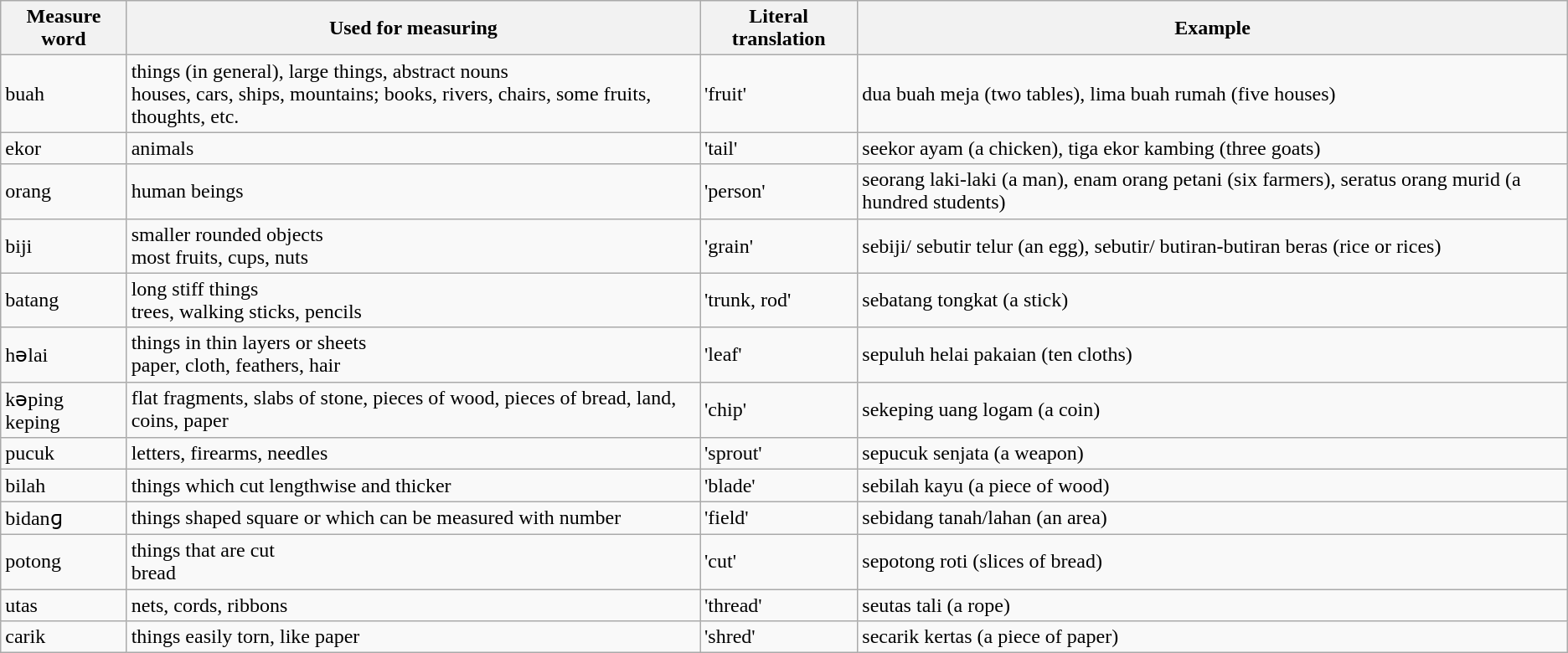<table class="wikitable">
<tr>
<th>Measure word</th>
<th>Used for measuring</th>
<th>Literal translation</th>
<th>Example</th>
</tr>
<tr>
<td>buah</td>
<td>things (in general), large things, abstract nouns<br>houses, cars, ships, mountains; books, rivers, chairs, some fruits, thoughts, etc.</td>
<td>'fruit'</td>
<td>dua buah meja (two tables), lima buah rumah (five houses)</td>
</tr>
<tr>
<td>ekor</td>
<td>animals</td>
<td>'tail'</td>
<td>seekor ayam (a chicken), tiga ekor kambing (three goats)</td>
</tr>
<tr>
<td>orang</td>
<td>human beings</td>
<td>'person'</td>
<td>seorang laki-laki (a man), enam orang petani (six farmers), seratus orang murid (a hundred students)</td>
</tr>
<tr>
<td>biji</td>
<td>smaller rounded objects<br>most fruits, cups, nuts</td>
<td>'grain'</td>
<td>sebiji/ sebutir telur (an egg), sebutir/ butiran-butiran beras (rice or rices)</td>
</tr>
<tr>
<td>batang</td>
<td>long stiff things<br>trees, walking sticks, pencils</td>
<td>'trunk, rod'</td>
<td>sebatang tongkat (a stick)</td>
</tr>
<tr>
<td>həlai</td>
<td>things in thin layers or sheets<br>paper, cloth, feathers, hair</td>
<td>'leaf'</td>
<td>sepuluh helai pakaian (ten cloths)</td>
</tr>
<tr>
<td>kəping keping</td>
<td>flat fragments, slabs of stone, pieces of wood, pieces of bread, land, coins, paper</td>
<td>'chip'</td>
<td>sekeping uang logam (a coin)</td>
</tr>
<tr>
<td>pucuk</td>
<td>letters, firearms, needles</td>
<td>'sprout'</td>
<td>sepucuk senjata (a weapon)</td>
</tr>
<tr>
<td>bilah</td>
<td>things which cut lengthwise and thicker</td>
<td>'blade'</td>
<td>sebilah kayu (a piece of wood)</td>
</tr>
<tr>
<td>bidanɡ</td>
<td>things shaped square or which can be measured with number</td>
<td>'field'</td>
<td>sebidang tanah/lahan (an area)</td>
</tr>
<tr>
<td>potong</td>
<td>things that are cut<br>bread</td>
<td>'cut'</td>
<td>sepotong roti (slices of bread)</td>
</tr>
<tr>
<td>utas</td>
<td>nets, cords, ribbons</td>
<td>'thread'</td>
<td>seutas tali (a rope)</td>
</tr>
<tr>
<td>carik</td>
<td>things easily torn, like paper</td>
<td>'shred'</td>
<td>secarik kertas (a piece of paper)</td>
</tr>
</table>
